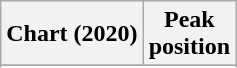<table class="wikitable sortable plainrowheaders" style="text-align:center">
<tr>
<th scope="col">Chart (2020)</th>
<th scope="col">Peak<br>position</th>
</tr>
<tr>
</tr>
<tr>
</tr>
<tr>
</tr>
</table>
